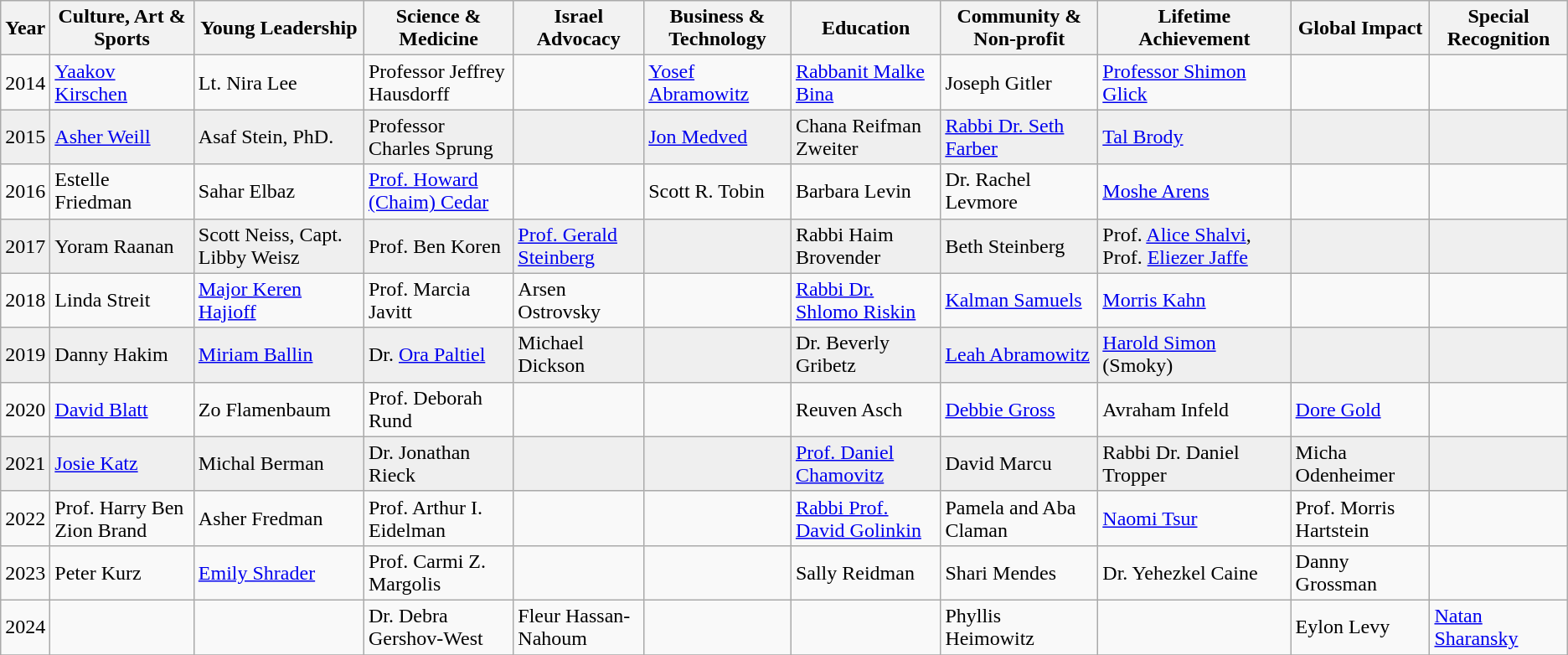<table class="wikitable">
<tr>
<th>Year</th>
<th>Culture, Art & Sports</th>
<th>Young Leadership</th>
<th>Science & Medicine</th>
<th>Israel Advocacy</th>
<th>Business & Technology</th>
<th>Education</th>
<th>Community & Non-profit</th>
<th>Lifetime Achievement</th>
<th>Global Impact</th>
<th>Special Recognition</th>
</tr>
<tr>
<td>2014</td>
<td><a href='#'>Yaakov Kirschen</a></td>
<td>Lt. Nira Lee</td>
<td>Professor Jeffrey Hausdorff</td>
<td></td>
<td><a href='#'>Yosef Abramowitz</a></td>
<td><a href='#'>Rabbanit Malke Bina</a></td>
<td>Joseph Gitler</td>
<td><a href='#'>Professor Shimon Glick</a></td>
<td></td>
<td></td>
</tr>
<tr bgcolor="#EFEFEF">
<td>2015</td>
<td><a href='#'>Asher Weill</a></td>
<td>Asaf Stein, PhD.</td>
<td>Professor Charles Sprung</td>
<td></td>
<td><a href='#'>Jon Medved</a></td>
<td>Chana Reifman Zweiter</td>
<td><a href='#'>Rabbi Dr. Seth Farber</a></td>
<td><a href='#'>Tal Brody</a></td>
<td></td>
<td></td>
</tr>
<tr>
<td>2016</td>
<td>Estelle Friedman</td>
<td>Sahar Elbaz</td>
<td><a href='#'>Prof. Howard (Chaim) Cedar</a></td>
<td></td>
<td>Scott R. Tobin</td>
<td>Barbara Levin</td>
<td>Dr. Rachel Levmore</td>
<td><a href='#'>Moshe Arens</a></td>
<td></td>
<td></td>
</tr>
<tr bgcolor="#EFEFEF">
<td>2017</td>
<td>Yoram Raanan</td>
<td>Scott Neiss, Capt. Libby Weisz</td>
<td>Prof. Ben Koren</td>
<td><a href='#'>Prof. Gerald Steinberg</a></td>
<td></td>
<td>Rabbi Haim Brovender</td>
<td>Beth Steinberg</td>
<td>Prof. <a href='#'>Alice Shalvi</a>, Prof. <a href='#'>Eliezer Jaffe</a></td>
<td></td>
<td></td>
</tr>
<tr>
<td>2018</td>
<td>Linda Streit</td>
<td><a href='#'>Major Keren Hajioff</a></td>
<td>Prof. Marcia Javitt</td>
<td>Arsen Ostrovsky</td>
<td></td>
<td><a href='#'>Rabbi Dr. Shlomo Riskin</a></td>
<td><a href='#'>Kalman Samuels</a></td>
<td><a href='#'>Morris Kahn</a></td>
<td></td>
<td></td>
</tr>
<tr bgcolor="#EFEFEF">
<td>2019</td>
<td>Danny Hakim</td>
<td><a href='#'>Miriam Ballin</a></td>
<td>Dr. <a href='#'>Ora Paltiel</a></td>
<td>Michael Dickson</td>
<td></td>
<td>Dr. Beverly Gribetz</td>
<td><a href='#'>Leah Abramowitz</a></td>
<td><a href='#'>Harold Simon</a> (Smoky)</td>
<td></td>
<td></td>
</tr>
<tr>
<td>2020</td>
<td><a href='#'>David Blatt</a></td>
<td>Zo Flamenbaum</td>
<td>Prof. Deborah Rund</td>
<td></td>
<td></td>
<td>Reuven Asch</td>
<td><a href='#'>Debbie Gross</a></td>
<td>Avraham Infeld</td>
<td><a href='#'>Dore Gold</a></td>
<td></td>
</tr>
<tr bgcolor="#EFEFEF">
<td>2021</td>
<td><a href='#'>Josie Katz</a></td>
<td>Michal Berman</td>
<td>Dr. Jonathan Rieck</td>
<td></td>
<td></td>
<td><a href='#'>Prof. Daniel Chamovitz</a></td>
<td>David Marcu</td>
<td>Rabbi Dr. Daniel Tropper</td>
<td>Micha Odenheimer</td>
<td></td>
</tr>
<tr>
<td>2022</td>
<td>Prof. Harry Ben Zion Brand</td>
<td>Asher Fredman</td>
<td>Prof. Arthur I. Eidelman</td>
<td></td>
<td></td>
<td><a href='#'>Rabbi Prof. David Golinkin</a></td>
<td>Pamela and Aba Claman</td>
<td><a href='#'>Naomi Tsur</a></td>
<td>Prof. Morris Hartstein</td>
<td></td>
</tr>
<tr>
<td>2023</td>
<td>Peter Kurz</td>
<td><a href='#'>Emily Shrader</a></td>
<td>Prof. Carmi Z. Margolis</td>
<td></td>
<td></td>
<td>Sally Reidman</td>
<td>Shari Mendes</td>
<td>Dr. Yehezkel Caine</td>
<td>Danny Grossman</td>
<td></td>
</tr>
<tr>
<td>2024</td>
<td></td>
<td></td>
<td>Dr. Debra Gershov-West</td>
<td>Fleur Hassan-Nahoum</td>
<td></td>
<td></td>
<td>Phyllis Heimowitz</td>
<td></td>
<td>Eylon Levy</td>
<td><a href='#'>Natan Sharansky</a></td>
</tr>
<tr>
</tr>
</table>
